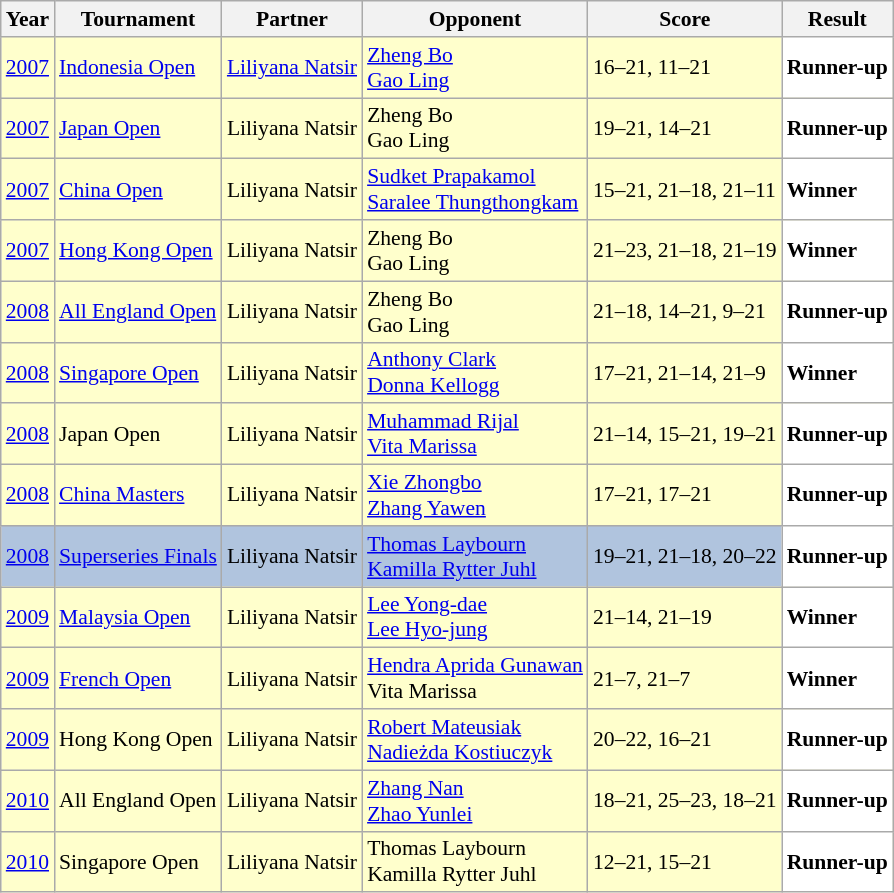<table class="sortable wikitable" style="font-size: 90%">
<tr>
<th>Year</th>
<th>Tournament</th>
<th>Partner</th>
<th>Opponent</th>
<th>Score</th>
<th>Result</th>
</tr>
<tr style="background:#FFFFCC">
<td align="center"><a href='#'>2007</a></td>
<td align="left"><a href='#'>Indonesia Open</a></td>
<td align="left"> <a href='#'>Liliyana Natsir</a></td>
<td align="left"> <a href='#'>Zheng Bo</a> <br>  <a href='#'>Gao Ling</a></td>
<td align="left">16–21, 11–21</td>
<td style="text-align:left; background:white"> <strong>Runner-up</strong></td>
</tr>
<tr style="background:#FFFFCC">
<td align="center"><a href='#'>2007</a></td>
<td align="left"><a href='#'>Japan Open</a></td>
<td align="left"> Liliyana Natsir</td>
<td align="left"> Zheng Bo <br>  Gao Ling</td>
<td align="left">19–21, 14–21</td>
<td style="text-align:left; background:white"> <strong>Runner-up</strong></td>
</tr>
<tr style="background:#FFFFCC">
<td align="center"><a href='#'>2007</a></td>
<td align="left"><a href='#'>China Open</a></td>
<td align="left"> Liliyana Natsir</td>
<td align="left"> <a href='#'>Sudket Prapakamol</a> <br>  <a href='#'>Saralee Thungthongkam</a></td>
<td align="left">15–21, 21–18, 21–11</td>
<td style="text-align:left; background:white"> <strong>Winner</strong></td>
</tr>
<tr style="background:#FFFFCC">
<td align="center"><a href='#'>2007</a></td>
<td align="left"><a href='#'>Hong Kong Open</a></td>
<td align="left"> Liliyana Natsir</td>
<td align="left"> Zheng Bo <br>  Gao Ling</td>
<td align="left">21–23, 21–18, 21–19</td>
<td style="text-align:left; background:white"> <strong>Winner</strong></td>
</tr>
<tr style="background:#FFFFCC">
<td align="center"><a href='#'>2008</a></td>
<td align="left"><a href='#'>All England Open</a></td>
<td align="left"> Liliyana Natsir</td>
<td align="left"> Zheng Bo <br>  Gao Ling</td>
<td align="left">21–18, 14–21, 9–21</td>
<td style="text-align:left; background:white"> <strong>Runner-up</strong></td>
</tr>
<tr style="background:#FFFFCC">
<td align="center"><a href='#'>2008</a></td>
<td align="left"><a href='#'>Singapore Open</a></td>
<td align="left"> Liliyana Natsir</td>
<td align="left"> <a href='#'>Anthony Clark</a> <br>  <a href='#'>Donna Kellogg</a></td>
<td align="left">17–21, 21–14, 21–9</td>
<td style="text-align:left; background:white"> <strong>Winner</strong></td>
</tr>
<tr style="background:#FFFFCC">
<td align="center"><a href='#'>2008</a></td>
<td align="left">Japan Open</td>
<td align="left"> Liliyana Natsir</td>
<td align="left"> <a href='#'>Muhammad Rijal</a> <br>  <a href='#'>Vita Marissa</a></td>
<td align="left">21–14, 15–21, 19–21</td>
<td style="text-align:left; background:white"> <strong>Runner-up</strong></td>
</tr>
<tr style="background:#FFFFCC">
<td align="center"><a href='#'>2008</a></td>
<td align="left"><a href='#'>China Masters</a></td>
<td align="left"> Liliyana Natsir</td>
<td align="left"> <a href='#'>Xie Zhongbo</a> <br>  <a href='#'>Zhang Yawen</a></td>
<td align="left">17–21, 17–21</td>
<td style="text-align:left; background:white"> <strong>Runner-up</strong></td>
</tr>
<tr style="background:#B0C4DE">
<td align="center"><a href='#'>2008</a></td>
<td align="left"><a href='#'>Superseries Finals</a></td>
<td align="left"> Liliyana Natsir</td>
<td align="left"> <a href='#'>Thomas Laybourn</a> <br>  <a href='#'>Kamilla Rytter Juhl</a></td>
<td align="left">19–21, 21–18, 20–22</td>
<td style="text-align:left; background:white"> <strong>Runner-up</strong></td>
</tr>
<tr style="background:#FFFFCC">
<td align="center"><a href='#'>2009</a></td>
<td align="left"><a href='#'>Malaysia Open</a></td>
<td align="left"> Liliyana Natsir</td>
<td align="left"> <a href='#'>Lee Yong-dae</a> <br>  <a href='#'>Lee Hyo-jung</a></td>
<td align="left">21–14, 21–19</td>
<td style="text-align:left; background:white"> <strong>Winner</strong></td>
</tr>
<tr style="background:#FFFFCC">
<td align="center"><a href='#'>2009</a></td>
<td align="left"><a href='#'>French Open</a></td>
<td align="left"> Liliyana Natsir</td>
<td align="left"> <a href='#'>Hendra Aprida Gunawan</a> <br>  Vita Marissa</td>
<td align="left">21–7, 21–7</td>
<td style="text-align:left; background:white"> <strong>Winner</strong></td>
</tr>
<tr style="background:#FFFFCC">
<td align="center"><a href='#'>2009</a></td>
<td align="left">Hong Kong Open</td>
<td align="left"> Liliyana Natsir</td>
<td align="left"> <a href='#'>Robert Mateusiak</a> <br>  <a href='#'>Nadieżda Kostiuczyk</a></td>
<td align="left">20–22, 16–21</td>
<td style="text-align:left; background:white"> <strong>Runner-up</strong></td>
</tr>
<tr style="background:#FFFFCC">
<td align="center"><a href='#'>2010</a></td>
<td align="left">All England Open</td>
<td align="left"> Liliyana Natsir</td>
<td align="left"> <a href='#'>Zhang Nan</a> <br>  <a href='#'>Zhao Yunlei</a></td>
<td align="left">18–21, 25–23, 18–21</td>
<td style="text-align:left; background:white"> <strong>Runner-up</strong></td>
</tr>
<tr style="background:#FFFFCC">
<td align="center"><a href='#'>2010</a></td>
<td align="left">Singapore Open</td>
<td align="left"> Liliyana Natsir</td>
<td align="left"> Thomas Laybourn <br>  Kamilla Rytter Juhl</td>
<td align="left">12–21, 15–21</td>
<td style="text-align:left; background:white"> <strong>Runner-up</strong></td>
</tr>
</table>
